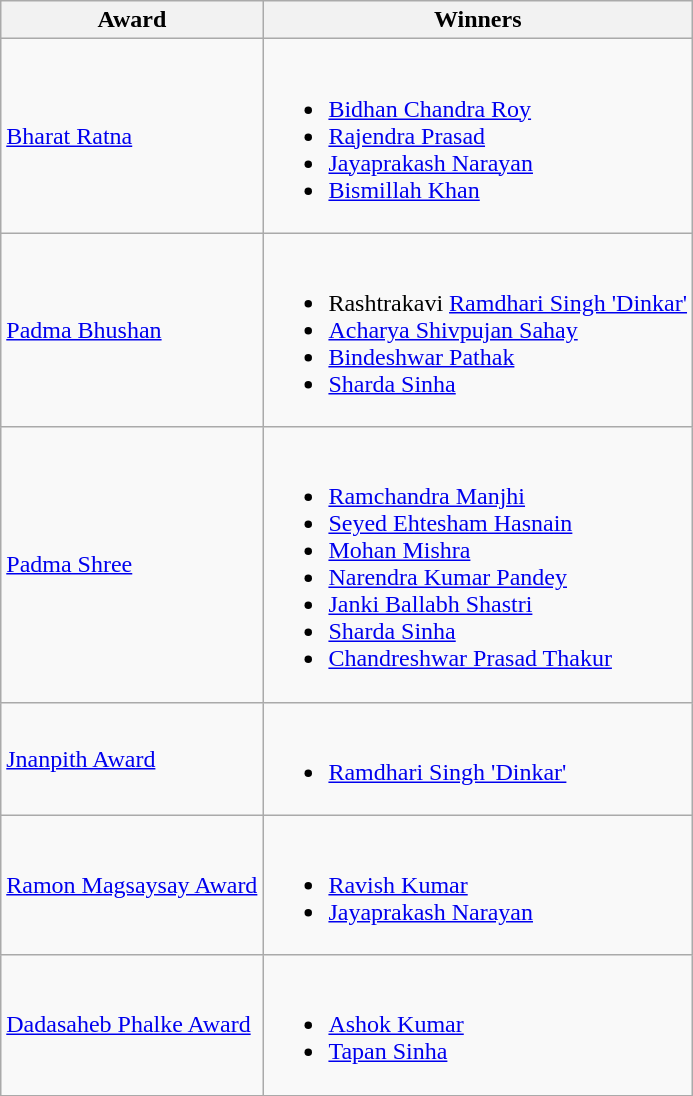<table class="wikitable">
<tr>
<th>Award</th>
<th>Winners</th>
</tr>
<tr>
<td><a href='#'>Bharat Ratna</a></td>
<td><br><ul><li><a href='#'>Bidhan Chandra Roy</a></li><li><a href='#'>Rajendra Prasad</a></li><li><a href='#'>Jayaprakash Narayan</a></li><li><a href='#'>Bismillah Khan</a></li></ul></td>
</tr>
<tr>
<td><a href='#'>Padma Bhushan</a></td>
<td><br><ul><li>Rashtrakavi <a href='#'>Ramdhari Singh 'Dinkar'</a></li><li><a href='#'>Acharya Shivpujan Sahay</a></li><li><a href='#'>Bindeshwar Pathak</a></li><li><a href='#'>Sharda Sinha</a></li></ul></td>
</tr>
<tr>
<td><a href='#'>Padma Shree</a></td>
<td><br><ul><li><a href='#'>Ramchandra Manjhi</a></li><li><a href='#'>Seyed Ehtesham Hasnain</a></li><li><a href='#'>Mohan Mishra</a></li><li><a href='#'>Narendra Kumar Pandey</a></li><li><a href='#'>Janki Ballabh Shastri</a></li><li><a href='#'>Sharda Sinha</a></li><li><a href='#'>Chandreshwar Prasad Thakur</a></li></ul></td>
</tr>
<tr>
<td><a href='#'>Jnanpith Award</a></td>
<td><br><ul><li><a href='#'>Ramdhari Singh 'Dinkar'</a></li></ul></td>
</tr>
<tr>
<td><a href='#'>Ramon Magsaysay Award</a></td>
<td><br><ul><li><a href='#'>Ravish Kumar</a></li><li><a href='#'>Jayaprakash Narayan</a></li></ul></td>
</tr>
<tr>
<td><a href='#'>Dadasaheb Phalke Award</a></td>
<td><br><ul><li><a href='#'>Ashok Kumar</a></li><li><a href='#'>Tapan Sinha</a></li></ul></td>
</tr>
</table>
